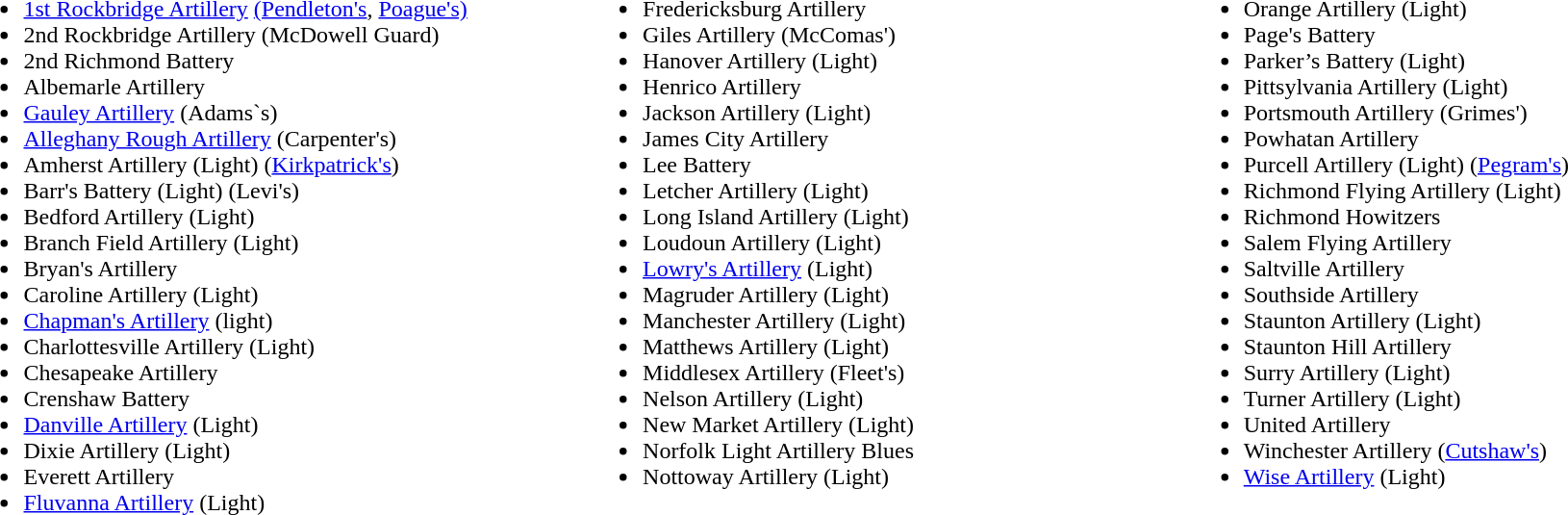<table width=100% |>
<tr>
<td width=34%><br><ul><li><a href='#'>1st Rockbridge Artillery</a> <a href='#'>(Pendleton's</a>, <a href='#'>Poague's)</a></li><li>2nd Rockbridge Artillery (McDowell Guard)</li><li>2nd Richmond Battery</li><li>Albemarle Artillery</li><li><a href='#'>Gauley Artillery</a> (Adams`s)</li><li><a href='#'>Alleghany Rough Artillery</a> (Carpenter's)</li><li>Amherst Artillery (Light) (<a href='#'>Kirkpatrick's</a>)</li><li>Barr's Battery (Light) (Levi's)</li><li>Bedford Artillery (Light)</li><li>Branch Field Artillery (Light)</li><li>Bryan's Artillery</li><li>Caroline Artillery (Light)</li><li><a href='#'>Chapman's Artillery</a> (light)</li><li>Charlottesville Artillery (Light)</li><li>Chesapeake Artillery</li><li>Crenshaw Battery</li><li><a href='#'>Danville Artillery</a> (Light)</li><li>Dixie Artillery (Light)</li><li>Everett Artillery</li><li><a href='#'>Fluvanna Artillery</a> (Light)</li></ul></td>
<td width=33% valign="top"><br><ul><li>Fredericksburg Artillery</li><li>Giles Artillery (McComas')</li><li>Hanover Artillery (Light)</li><li>Henrico Artillery</li><li>Jackson Artillery (Light)</li><li>James City Artillery</li><li>Lee Battery</li><li>Letcher Artillery (Light)</li><li>Long Island Artillery (Light)</li><li>Loudoun Artillery (Light)</li><li><a href='#'>Lowry's Artillery</a> (Light)</li><li>Magruder Artillery (Light)</li><li>Manchester Artillery (Light)</li><li>Matthews Artillery (Light)</li><li>Middlesex Artillery (Fleet's)</li><li>Nelson Artillery (Light)</li><li>New Market Artillery (Light)</li><li>Norfolk Light Artillery Blues</li><li>Nottoway Artillery (Light)</li></ul></td>
<td width=33% valign="top"><br><ul><li>Orange Artillery (Light)</li><li>Page's Battery</li><li>Parker’s Battery (Light)</li><li>Pittsylvania Artillery (Light)</li><li>Portsmouth Artillery (Grimes')</li><li>Powhatan Artillery</li><li>Purcell Artillery (Light) (<a href='#'>Pegram's</a>)</li><li>Richmond Flying Artillery (Light)</li><li>Richmond Howitzers</li><li>Salem Flying Artillery</li><li>Saltville Artillery</li><li>Southside Artillery</li><li>Staunton Artillery (Light)</li><li>Staunton Hill Artillery</li><li>Surry Artillery (Light)</li><li>Turner Artillery (Light)</li><li>United Artillery</li><li>Winchester Artillery (<a href='#'>Cutshaw's</a>)</li><li><a href='#'>Wise Artillery</a> (Light)</li></ul></td>
</tr>
</table>
